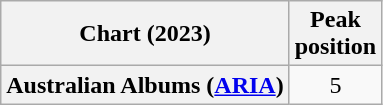<table class="wikitable plainrowheaders" style="text-align:center">
<tr>
<th scope="col">Chart (2023)</th>
<th scope="col">Peak<br>position</th>
</tr>
<tr>
<th scope="row">Australian Albums (<a href='#'>ARIA</a>)</th>
<td>5</td>
</tr>
</table>
